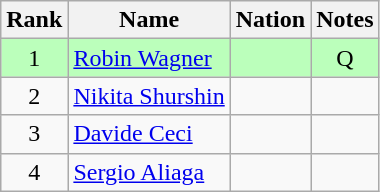<table class="wikitable sortable" style="text-align:center">
<tr>
<th>Rank</th>
<th>Name</th>
<th>Nation</th>
<th>Notes</th>
</tr>
<tr bgcolor=bbffbb>
<td>1</td>
<td align=left><a href='#'>Robin Wagner</a></td>
<td align=left></td>
<td>Q</td>
</tr>
<tr>
<td>2</td>
<td align=left><a href='#'>Nikita Shurshin</a></td>
<td align=left></td>
<td></td>
</tr>
<tr>
<td>3</td>
<td align=left><a href='#'>Davide Ceci</a></td>
<td align=left></td>
<td></td>
</tr>
<tr>
<td>4</td>
<td align=left><a href='#'>Sergio Aliaga</a></td>
<td align=left></td>
<td></td>
</tr>
</table>
